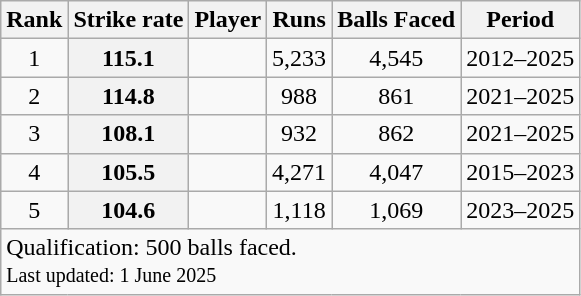<table class="wikitable plainrowheaders sortable">
<tr>
<th scope=col>Rank</th>
<th scope=col>Strike rate</th>
<th scope=col>Player</th>
<th scope=col>Runs</th>
<th scope=col>Balls Faced</th>
<th scope=col>Period</th>
</tr>
<tr>
<td align=center>1</td>
<th scope=row style="text-align:center;">115.1</th>
<td></td>
<td align=center>5,233</td>
<td align=center>4,545</td>
<td>2012–2025</td>
</tr>
<tr>
<td align=center>2</td>
<th scope=row style="text-align:center;">114.8</th>
<td></td>
<td align=center>988</td>
<td align=center>861</td>
<td>2021–2025</td>
</tr>
<tr>
<td align=center>3</td>
<th scope=row style=text-align:center;>108.1</th>
<td></td>
<td align=center>932</td>
<td align=center>862</td>
<td>2021–2025</td>
</tr>
<tr>
<td align="center">4</td>
<th scope="row" style="text-align:center;">105.5</th>
<td></td>
<td align="center">4,271</td>
<td align="center">4,047</td>
<td>2015–2023</td>
</tr>
<tr>
<td align="center">5</td>
<th scope="row" style="text-align:center;">104.6</th>
<td></td>
<td align="center">1,118</td>
<td align="center">1,069</td>
<td>2023–2025</td>
</tr>
<tr class=sortbottom>
<td colspan=6>Qualification: 500 balls faced.<br><small>Last updated: 1 June 2025</small></td>
</tr>
</table>
